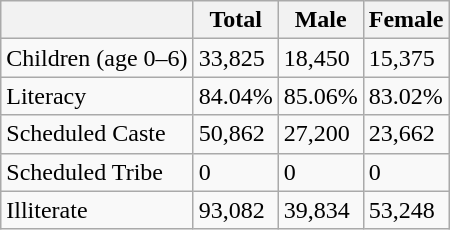<table class="wikitable">
<tr>
<th></th>
<th>Total</th>
<th>Male</th>
<th>Female</th>
</tr>
<tr>
<td>Children (age 0–6)</td>
<td>33,825</td>
<td>18,450</td>
<td>15,375</td>
</tr>
<tr>
<td>Literacy</td>
<td>84.04%</td>
<td>85.06%</td>
<td>83.02%</td>
</tr>
<tr>
<td>Scheduled Caste</td>
<td>50,862</td>
<td>27,200</td>
<td>23,662</td>
</tr>
<tr>
<td>Scheduled Tribe</td>
<td>0</td>
<td>0</td>
<td>0</td>
</tr>
<tr>
<td>Illiterate</td>
<td>93,082</td>
<td>39,834</td>
<td>53,248</td>
</tr>
</table>
